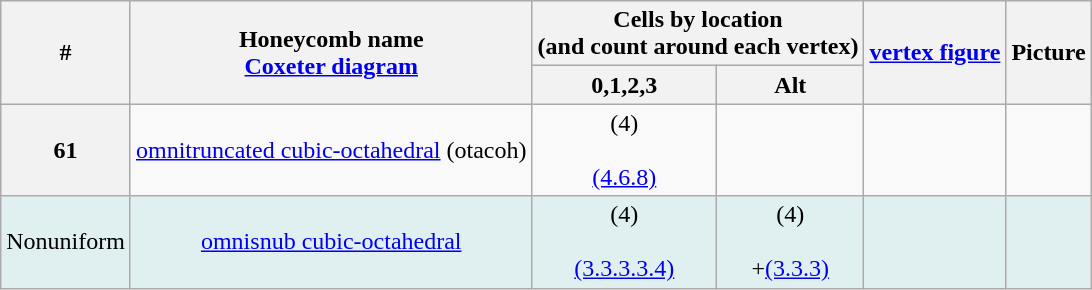<table class="wikitable">
<tr>
<th rowspan=2>#</th>
<th rowspan=2>Honeycomb name<br><a href='#'>Coxeter diagram</a><br></th>
<th colspan=2>Cells by location<br>(and count around each vertex)</th>
<th rowspan=2><a href='#'>vertex figure</a></th>
<th rowspan=2>Picture</th>
</tr>
<tr>
<th>0,1,2,3<br></th>
<th>Alt</th>
</tr>
<tr align=center>
<th>61</th>
<td><a href='#'>omnitruncated cubic-octahedral</a> (otacoh)<br></td>
<td>(4)<br><br><a href='#'>(4.6.8)</a></td>
<td></td>
<td></td>
<td></td>
</tr>
<tr align=center BGCOLOR="#e0f0f0">
<td>Nonuniform</td>
<td><a href='#'>omnisnub cubic-octahedral</a><br></td>
<td>(4)<br><br><a href='#'>(3.3.3.3.4)</a></td>
<td>(4)<br><br>+<a href='#'>(3.3.3)</a></td>
<td></td>
<td></td>
</tr>
</table>
